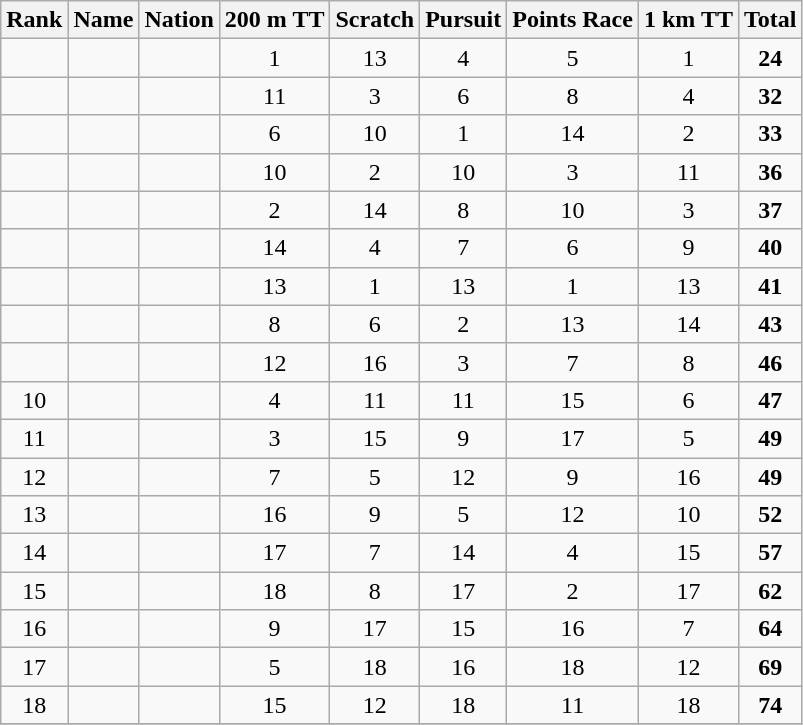<table class="wikitable sortable" style="text-align:center">
<tr>
<th>Rank</th>
<th>Name</th>
<th>Nation</th>
<th>200 m TT</th>
<th>Scratch</th>
<th>Pursuit</th>
<th>Points Race</th>
<th>1 km TT</th>
<th>Total</th>
</tr>
<tr>
<td></td>
<td align=left></td>
<td align=left></td>
<td>1</td>
<td>13</td>
<td>4</td>
<td>5</td>
<td>1</td>
<td><strong>24</strong></td>
</tr>
<tr>
<td></td>
<td align=left></td>
<td align=left></td>
<td>11</td>
<td>3</td>
<td>6</td>
<td>8</td>
<td>4</td>
<td><strong>32</strong></td>
</tr>
<tr>
<td></td>
<td align=left></td>
<td align=left></td>
<td>6</td>
<td>10</td>
<td>1</td>
<td>14</td>
<td>2</td>
<td><strong>33</strong></td>
</tr>
<tr>
<td></td>
<td align=left></td>
<td align=left></td>
<td>10</td>
<td>2</td>
<td>10</td>
<td>3</td>
<td>11</td>
<td><strong>36</strong></td>
</tr>
<tr>
<td></td>
<td align=left></td>
<td align=left></td>
<td>2</td>
<td>14</td>
<td>8</td>
<td>10</td>
<td>3</td>
<td><strong>37</strong></td>
</tr>
<tr>
<td></td>
<td align=left></td>
<td align=left></td>
<td>14</td>
<td>4</td>
<td>7</td>
<td>6</td>
<td>9</td>
<td><strong>40</strong></td>
</tr>
<tr>
<td></td>
<td align=left></td>
<td align=left></td>
<td>13</td>
<td>1</td>
<td>13</td>
<td>1</td>
<td>13</td>
<td><strong>41</strong></td>
</tr>
<tr>
<td></td>
<td align=left></td>
<td align=left></td>
<td>8</td>
<td>6</td>
<td>2</td>
<td>13</td>
<td>14</td>
<td><strong>43</strong></td>
</tr>
<tr>
<td></td>
<td align=left></td>
<td align=left></td>
<td>12</td>
<td>16</td>
<td>3</td>
<td>7</td>
<td>8</td>
<td><strong>46</strong></td>
</tr>
<tr>
<td>10</td>
<td align=left></td>
<td align=left></td>
<td>4</td>
<td>11</td>
<td>11</td>
<td>15</td>
<td>6</td>
<td><strong>47</strong></td>
</tr>
<tr>
<td>11</td>
<td align=left></td>
<td align=left></td>
<td>3</td>
<td>15</td>
<td>9</td>
<td>17</td>
<td>5</td>
<td><strong>49</strong></td>
</tr>
<tr>
<td>12</td>
<td align=left></td>
<td align=left></td>
<td>7</td>
<td>5</td>
<td>12</td>
<td>9</td>
<td>16</td>
<td><strong>49</strong></td>
</tr>
<tr>
<td>13</td>
<td align=left></td>
<td align=left></td>
<td>16</td>
<td>9</td>
<td>5</td>
<td>12</td>
<td>10</td>
<td><strong>52</strong></td>
</tr>
<tr>
<td>14</td>
<td align=left></td>
<td align=left></td>
<td>17</td>
<td>7</td>
<td>14</td>
<td>4</td>
<td>15</td>
<td><strong>57</strong></td>
</tr>
<tr>
<td>15</td>
<td align=left></td>
<td align=left></td>
<td>18</td>
<td>8</td>
<td>17</td>
<td>2</td>
<td>17</td>
<td><strong>62</strong></td>
</tr>
<tr>
<td>16</td>
<td align=left></td>
<td align=left></td>
<td>9</td>
<td>17</td>
<td>15</td>
<td>16</td>
<td>7</td>
<td><strong>64</strong></td>
</tr>
<tr>
<td>17</td>
<td align=left></td>
<td align=left></td>
<td>5</td>
<td>18</td>
<td>16</td>
<td>18</td>
<td>12</td>
<td><strong>69</strong></td>
</tr>
<tr>
<td>18</td>
<td align=left></td>
<td align=left></td>
<td>15</td>
<td>12</td>
<td>18</td>
<td>11</td>
<td>18</td>
<td><strong>74</strong></td>
</tr>
<tr>
</tr>
</table>
